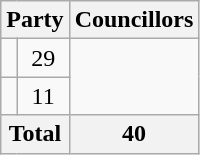<table class="wikitable">
<tr>
<th colspan=2>Party</th>
<th>Councillors</th>
</tr>
<tr>
<td></td>
<td align=center>29</td>
</tr>
<tr>
<td></td>
<td align=center>11</td>
</tr>
<tr>
<th colspan=2>Total</th>
<th align=center>40</th>
</tr>
</table>
